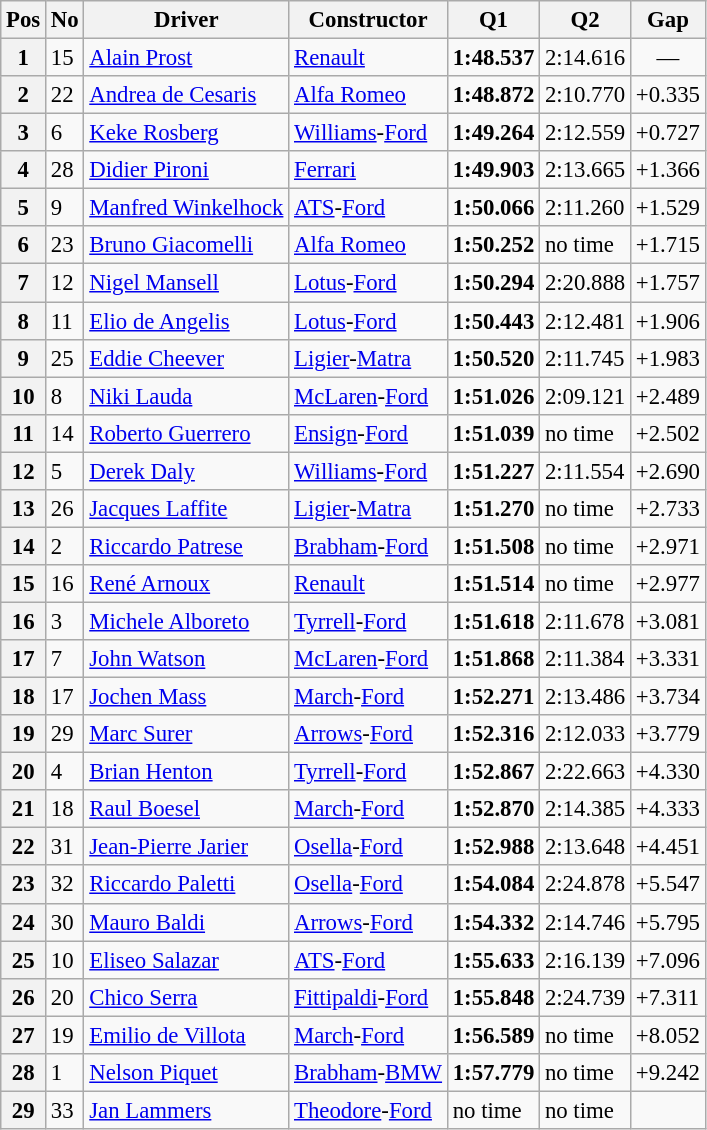<table class="wikitable sortable" style="font-size:95%;">
<tr>
<th>Pos</th>
<th>No</th>
<th>Driver</th>
<th>Constructor</th>
<th>Q1</th>
<th>Q2</th>
<th>Gap</th>
</tr>
<tr>
<th>1</th>
<td>15</td>
<td> <a href='#'>Alain Prost</a></td>
<td><a href='#'>Renault</a></td>
<td><strong>1:48.537</strong></td>
<td>2:14.616</td>
<td align="center">—</td>
</tr>
<tr>
<th>2</th>
<td>22</td>
<td> <a href='#'>Andrea de Cesaris</a></td>
<td><a href='#'>Alfa Romeo</a></td>
<td><strong>1:48.872</strong></td>
<td>2:10.770</td>
<td>+0.335</td>
</tr>
<tr>
<th>3</th>
<td>6</td>
<td> <a href='#'>Keke Rosberg</a></td>
<td><a href='#'>Williams</a>-<a href='#'>Ford</a></td>
<td><strong>1:49.264</strong></td>
<td>2:12.559</td>
<td>+0.727</td>
</tr>
<tr>
<th>4</th>
<td>28</td>
<td> <a href='#'>Didier Pironi</a></td>
<td><a href='#'>Ferrari</a></td>
<td><strong>1:49.903</strong></td>
<td>2:13.665</td>
<td>+1.366</td>
</tr>
<tr>
<th>5</th>
<td>9</td>
<td> <a href='#'>Manfred Winkelhock</a></td>
<td><a href='#'>ATS</a>-<a href='#'>Ford</a></td>
<td><strong>1:50.066</strong></td>
<td>2:11.260</td>
<td>+1.529</td>
</tr>
<tr>
<th>6</th>
<td>23</td>
<td> <a href='#'>Bruno Giacomelli</a></td>
<td><a href='#'>Alfa Romeo</a></td>
<td><strong>1:50.252</strong></td>
<td>no time</td>
<td>+1.715</td>
</tr>
<tr>
<th>7</th>
<td>12</td>
<td> <a href='#'>Nigel Mansell</a></td>
<td><a href='#'>Lotus</a>-<a href='#'>Ford</a></td>
<td><strong>1:50.294</strong></td>
<td>2:20.888</td>
<td>+1.757</td>
</tr>
<tr>
<th>8</th>
<td>11</td>
<td> <a href='#'>Elio de Angelis</a></td>
<td><a href='#'>Lotus</a>-<a href='#'>Ford</a></td>
<td><strong>1:50.443</strong></td>
<td>2:12.481</td>
<td>+1.906</td>
</tr>
<tr>
<th>9</th>
<td>25</td>
<td> <a href='#'>Eddie Cheever</a></td>
<td><a href='#'>Ligier</a>-<a href='#'>Matra</a></td>
<td><strong>1:50.520</strong></td>
<td>2:11.745</td>
<td>+1.983</td>
</tr>
<tr>
<th>10</th>
<td>8</td>
<td> <a href='#'>Niki Lauda</a></td>
<td><a href='#'>McLaren</a>-<a href='#'>Ford</a></td>
<td><strong>1:51.026</strong></td>
<td>2:09.121</td>
<td>+2.489</td>
</tr>
<tr>
<th>11</th>
<td>14</td>
<td> <a href='#'>Roberto Guerrero</a></td>
<td><a href='#'>Ensign</a>-<a href='#'>Ford</a></td>
<td><strong>1:51.039</strong></td>
<td>no time</td>
<td>+2.502</td>
</tr>
<tr>
<th>12</th>
<td>5</td>
<td> <a href='#'>Derek Daly</a></td>
<td><a href='#'>Williams</a>-<a href='#'>Ford</a></td>
<td><strong>1:51.227</strong></td>
<td>2:11.554</td>
<td>+2.690</td>
</tr>
<tr>
<th>13</th>
<td>26</td>
<td> <a href='#'>Jacques Laffite</a></td>
<td><a href='#'>Ligier</a>-<a href='#'>Matra</a></td>
<td><strong>1:51.270</strong></td>
<td>no time</td>
<td>+2.733</td>
</tr>
<tr>
<th>14</th>
<td>2</td>
<td> <a href='#'>Riccardo Patrese</a></td>
<td><a href='#'>Brabham</a>-<a href='#'>Ford</a></td>
<td><strong>1:51.508</strong></td>
<td>no time</td>
<td>+2.971</td>
</tr>
<tr>
<th>15</th>
<td>16</td>
<td> <a href='#'>René Arnoux</a></td>
<td><a href='#'>Renault</a></td>
<td><strong>1:51.514</strong></td>
<td>no time</td>
<td>+2.977</td>
</tr>
<tr>
<th>16</th>
<td>3</td>
<td> <a href='#'>Michele Alboreto</a></td>
<td><a href='#'>Tyrrell</a>-<a href='#'>Ford</a></td>
<td><strong>1:51.618</strong></td>
<td>2:11.678</td>
<td>+3.081</td>
</tr>
<tr>
<th>17</th>
<td>7</td>
<td> <a href='#'>John Watson</a></td>
<td><a href='#'>McLaren</a>-<a href='#'>Ford</a></td>
<td><strong>1:51.868</strong></td>
<td>2:11.384</td>
<td>+3.331</td>
</tr>
<tr>
<th>18</th>
<td>17</td>
<td> <a href='#'>Jochen Mass</a></td>
<td><a href='#'>March</a>-<a href='#'>Ford</a></td>
<td><strong>1:52.271</strong></td>
<td>2:13.486</td>
<td>+3.734</td>
</tr>
<tr>
<th>19</th>
<td>29</td>
<td> <a href='#'>Marc Surer</a></td>
<td><a href='#'>Arrows</a>-<a href='#'>Ford</a></td>
<td><strong>1:52.316</strong></td>
<td>2:12.033</td>
<td>+3.779</td>
</tr>
<tr>
<th>20</th>
<td>4</td>
<td> <a href='#'>Brian Henton</a></td>
<td><a href='#'>Tyrrell</a>-<a href='#'>Ford</a></td>
<td><strong>1:52.867</strong></td>
<td>2:22.663</td>
<td>+4.330</td>
</tr>
<tr>
<th>21</th>
<td>18</td>
<td> <a href='#'>Raul Boesel</a></td>
<td><a href='#'>March</a>-<a href='#'>Ford</a></td>
<td><strong>1:52.870</strong></td>
<td>2:14.385</td>
<td>+4.333</td>
</tr>
<tr>
<th>22</th>
<td>31</td>
<td> <a href='#'>Jean-Pierre Jarier</a></td>
<td><a href='#'>Osella</a>-<a href='#'>Ford</a></td>
<td><strong>1:52.988</strong></td>
<td>2:13.648</td>
<td>+4.451</td>
</tr>
<tr>
<th>23</th>
<td>32</td>
<td> <a href='#'>Riccardo Paletti</a></td>
<td><a href='#'>Osella</a>-<a href='#'>Ford</a></td>
<td><strong>1:54.084</strong></td>
<td>2:24.878</td>
<td>+5.547</td>
</tr>
<tr>
<th>24</th>
<td>30</td>
<td> <a href='#'>Mauro Baldi</a></td>
<td><a href='#'>Arrows</a>-<a href='#'>Ford</a></td>
<td><strong>1:54.332</strong></td>
<td>2:14.746</td>
<td>+5.795</td>
</tr>
<tr>
<th>25</th>
<td>10</td>
<td> <a href='#'>Eliseo Salazar</a></td>
<td><a href='#'>ATS</a>-<a href='#'>Ford</a></td>
<td><strong>1:55.633</strong></td>
<td>2:16.139</td>
<td>+7.096</td>
</tr>
<tr>
<th>26</th>
<td>20</td>
<td> <a href='#'>Chico Serra</a></td>
<td><a href='#'>Fittipaldi</a>-<a href='#'>Ford</a></td>
<td><strong>1:55.848</strong></td>
<td>2:24.739</td>
<td>+7.311</td>
</tr>
<tr>
<th>27</th>
<td>19</td>
<td> <a href='#'>Emilio de Villota</a></td>
<td><a href='#'>March</a>-<a href='#'>Ford</a></td>
<td><strong>1:56.589</strong></td>
<td>no time</td>
<td>+8.052</td>
</tr>
<tr>
<th>28</th>
<td>1</td>
<td> <a href='#'>Nelson Piquet</a></td>
<td><a href='#'>Brabham</a>-<a href='#'>BMW</a></td>
<td><strong>1:57.779</strong></td>
<td>no time</td>
<td>+9.242</td>
</tr>
<tr>
<th>29</th>
<td>33</td>
<td> <a href='#'>Jan Lammers</a></td>
<td><a href='#'>Theodore</a>-<a href='#'>Ford</a></td>
<td>no time</td>
<td>no time</td>
<td></td>
</tr>
</table>
